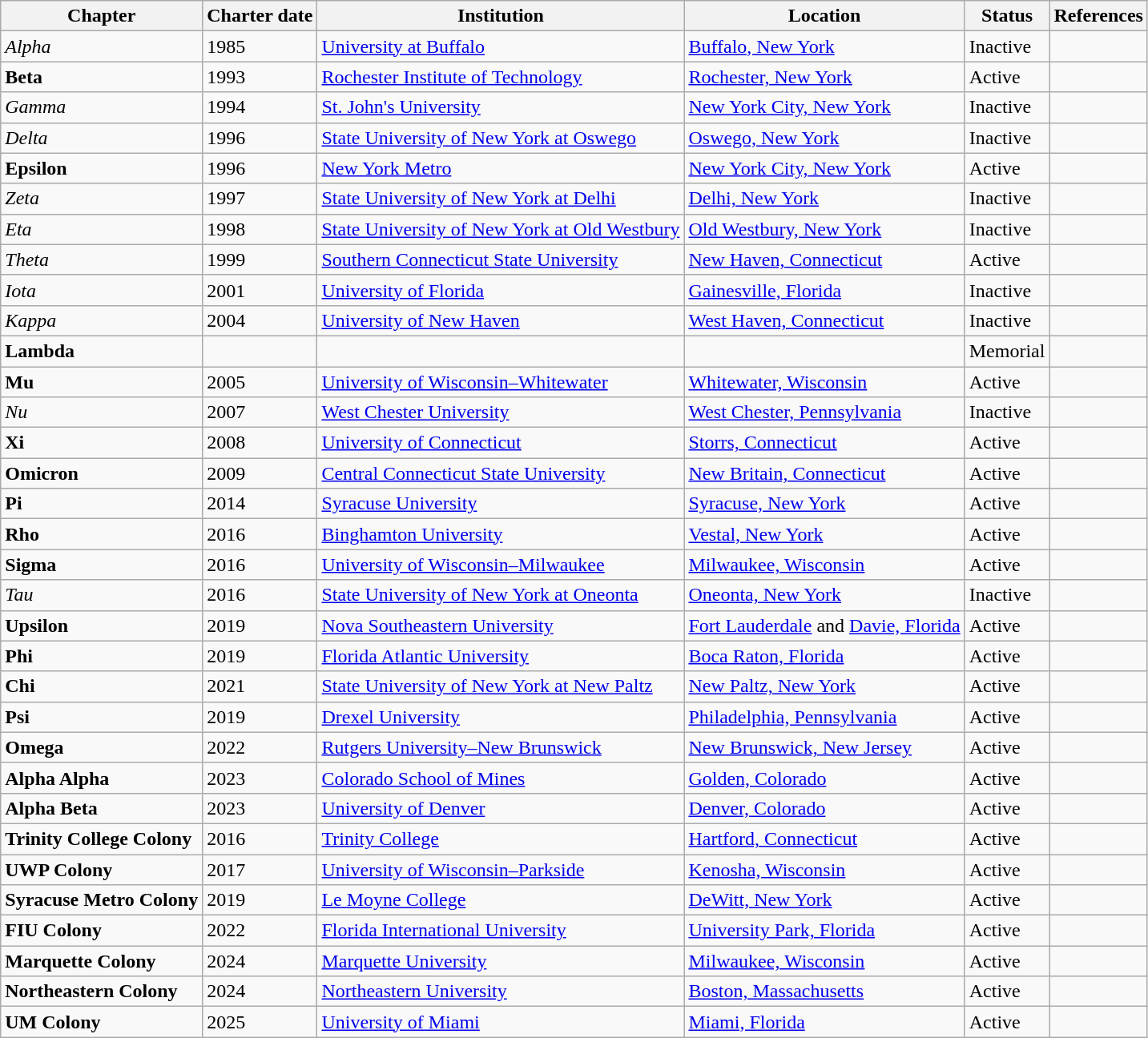<table class="wikitable sortable">
<tr>
<th>Chapter</th>
<th>Charter date</th>
<th>Institution</th>
<th>Location</th>
<th>Status</th>
<th>References</th>
</tr>
<tr>
<td><em>Alpha</em></td>
<td>1985</td>
<td><a href='#'>University at Buffalo</a></td>
<td><a href='#'>Buffalo, New York</a></td>
<td>Inactive</td>
<td></td>
</tr>
<tr>
<td><strong>Beta</strong></td>
<td>1993</td>
<td><a href='#'>Rochester Institute of Technology</a></td>
<td><a href='#'>Rochester, New York</a></td>
<td>Active</td>
<td></td>
</tr>
<tr>
<td><em>Gamma</em></td>
<td>1994</td>
<td><a href='#'>St. John's University</a></td>
<td><a href='#'>New York City, New York</a></td>
<td>Inactive</td>
<td></td>
</tr>
<tr>
<td><em>Delta</em></td>
<td>1996</td>
<td><a href='#'>State University of New York at Oswego</a></td>
<td><a href='#'>Oswego, New York</a></td>
<td>Inactive</td>
<td></td>
</tr>
<tr>
<td><strong>Epsilon</strong></td>
<td>1996</td>
<td><a href='#'>New York Metro</a></td>
<td><a href='#'>New York City, New York</a></td>
<td>Active</td>
<td></td>
</tr>
<tr>
<td><em>Zeta</em></td>
<td>1997</td>
<td><a href='#'>State University of New York at Delhi</a></td>
<td><a href='#'>Delhi, New York</a></td>
<td>Inactive</td>
<td></td>
</tr>
<tr>
<td><em>Eta</em></td>
<td>1998</td>
<td><a href='#'>State University of New York at Old Westbury</a></td>
<td><a href='#'>Old Westbury, New York</a></td>
<td>Inactive</td>
<td></td>
</tr>
<tr>
<td><em>Theta</em></td>
<td>1999</td>
<td><a href='#'>Southern Connecticut State University</a></td>
<td><a href='#'>New Haven, Connecticut</a></td>
<td>Active</td>
<td></td>
</tr>
<tr>
<td><em>Iota</em></td>
<td>2001</td>
<td><a href='#'>University of Florida</a></td>
<td><a href='#'>Gainesville, Florida</a></td>
<td>Inactive</td>
<td></td>
</tr>
<tr>
<td><em>Kappa</em></td>
<td>2004</td>
<td><a href='#'>University of New Haven</a></td>
<td><a href='#'>West Haven, Connecticut</a></td>
<td>Inactive</td>
<td></td>
</tr>
<tr>
<td><strong>Lambda</strong></td>
<td></td>
<td></td>
<td></td>
<td>Memorial</td>
<td></td>
</tr>
<tr>
<td><strong>Mu</strong></td>
<td>2005</td>
<td><a href='#'>University of Wisconsin–Whitewater</a></td>
<td><a href='#'>Whitewater, Wisconsin</a></td>
<td>Active</td>
<td></td>
</tr>
<tr>
<td><em>Nu</em></td>
<td>2007</td>
<td><a href='#'>West Chester University</a></td>
<td><a href='#'>West Chester, Pennsylvania</a></td>
<td>Inactive</td>
<td></td>
</tr>
<tr>
<td><strong>Xi</strong></td>
<td>2008</td>
<td><a href='#'>University of Connecticut</a></td>
<td><a href='#'>Storrs, Connecticut</a></td>
<td>Active</td>
<td></td>
</tr>
<tr>
<td><strong>Omicron</strong></td>
<td>2009</td>
<td><a href='#'>Central Connecticut State University</a></td>
<td><a href='#'>New Britain, Connecticut</a></td>
<td>Active</td>
<td></td>
</tr>
<tr>
<td><strong>Pi</strong></td>
<td>2014</td>
<td><a href='#'>Syracuse University</a></td>
<td><a href='#'>Syracuse, New York</a></td>
<td>Active</td>
<td></td>
</tr>
<tr>
<td><strong>Rho</strong></td>
<td>2016</td>
<td><a href='#'>Binghamton University</a></td>
<td><a href='#'>Vestal, New York</a></td>
<td>Active</td>
<td></td>
</tr>
<tr>
<td><strong>Sigma</strong></td>
<td>2016</td>
<td><a href='#'>University of Wisconsin–Milwaukee</a></td>
<td><a href='#'>Milwaukee, Wisconsin</a></td>
<td>Active</td>
<td></td>
</tr>
<tr>
<td><em>Tau</em></td>
<td>2016</td>
<td><a href='#'>State University of New York at Oneonta</a></td>
<td><a href='#'>Oneonta, New York</a></td>
<td>Inactive</td>
<td></td>
</tr>
<tr>
<td><strong>Upsilon</strong></td>
<td>2019</td>
<td><a href='#'>Nova Southeastern University</a></td>
<td><a href='#'>Fort Lauderdale</a> and <a href='#'>Davie, Florida</a></td>
<td>Active</td>
<td></td>
</tr>
<tr>
<td><strong>Phi</strong></td>
<td>2019</td>
<td><a href='#'>Florida Atlantic University</a></td>
<td><a href='#'>Boca Raton, Florida</a></td>
<td>Active</td>
<td></td>
</tr>
<tr>
<td><strong>Chi</strong></td>
<td>2021</td>
<td><a href='#'>State University of New York at New Paltz</a></td>
<td><a href='#'>New Paltz, New York</a></td>
<td>Active</td>
<td></td>
</tr>
<tr>
<td><strong>Psi</strong></td>
<td>2019</td>
<td><a href='#'>Drexel University</a></td>
<td><a href='#'>Philadelphia, Pennsylvania</a></td>
<td>Active</td>
<td></td>
</tr>
<tr>
<td><strong>Omega</strong></td>
<td>2022</td>
<td><a href='#'>Rutgers University–New Brunswick</a></td>
<td><a href='#'>New Brunswick, New Jersey</a></td>
<td>Active</td>
<td></td>
</tr>
<tr>
<td><strong>Alpha Alpha</strong></td>
<td>2023</td>
<td><a href='#'>Colorado School of Mines</a></td>
<td><a href='#'>Golden, Colorado</a></td>
<td>Active</td>
<td></td>
</tr>
<tr>
<td><strong>Alpha Beta</strong></td>
<td>2023</td>
<td><a href='#'>University of Denver</a></td>
<td><a href='#'>Denver, Colorado</a></td>
<td>Active</td>
<td></td>
</tr>
<tr>
<td><strong>Trinity College Colony</strong></td>
<td>2016</td>
<td><a href='#'>Trinity College</a></td>
<td><a href='#'>Hartford, Connecticut</a></td>
<td>Active</td>
<td></td>
</tr>
<tr>
<td><strong>UWP Colony</strong></td>
<td>2017</td>
<td><a href='#'>University of Wisconsin–Parkside</a></td>
<td><a href='#'>Kenosha, Wisconsin</a></td>
<td>Active</td>
<td></td>
</tr>
<tr>
<td><strong>Syracuse Metro Colony</strong></td>
<td>2019</td>
<td><a href='#'>Le Moyne College</a></td>
<td><a href='#'>DeWitt, New York</a></td>
<td>Active</td>
<td></td>
</tr>
<tr>
<td><strong>FIU Colony</strong></td>
<td>2022</td>
<td><a href='#'>Florida International University</a></td>
<td><a href='#'>University Park, Florida</a></td>
<td>Active</td>
<td></td>
</tr>
<tr>
<td><strong>Marquette Colony</strong></td>
<td>2024</td>
<td><a href='#'>Marquette University</a></td>
<td><a href='#'>Milwaukee, Wisconsin</a></td>
<td>Active</td>
<td></td>
</tr>
<tr>
<td><strong>Northeastern Colony</strong></td>
<td>2024</td>
<td><a href='#'>Northeastern University</a></td>
<td><a href='#'>Boston, Massachusetts</a></td>
<td>Active</td>
<td></td>
</tr>
<tr>
<td><strong>UM Colony</strong></td>
<td>2025</td>
<td><a href='#'>University of Miami</a></td>
<td><a href='#'>Miami, Florida</a></td>
<td>Active</td>
<td></td>
</tr>
</table>
